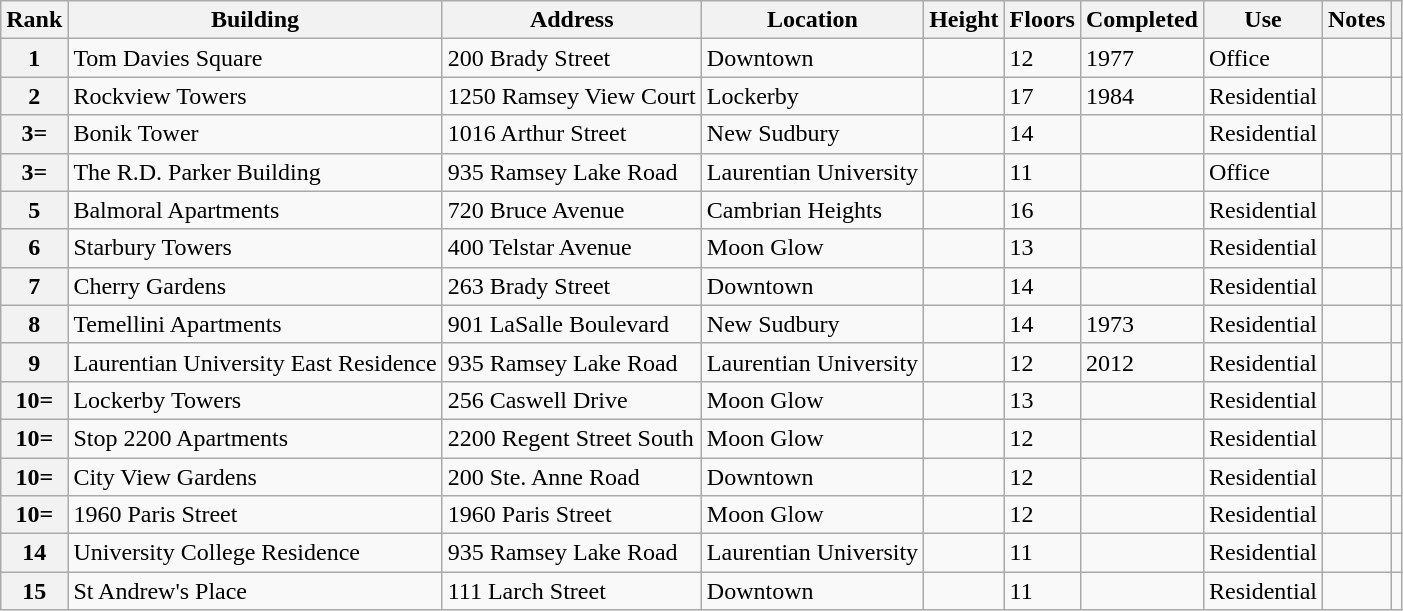<table class="wikitable sortable">
<tr>
<th>Rank</th>
<th>Building</th>
<th>Address</th>
<th>Location</th>
<th>Height</th>
<th>Floors</th>
<th>Completed</th>
<th>Use</th>
<th class="unsortable">Notes</th>
<th class="unsortable"></th>
</tr>
<tr>
<th>1</th>
<td>Tom Davies Square</td>
<td>200 Brady Street</td>
<td>Downtown</td>
<td></td>
<td>12</td>
<td>1977</td>
<td>Office</td>
<td></td>
<td></td>
</tr>
<tr>
<th>2</th>
<td>Rockview Towers</td>
<td>1250 Ramsey View Court</td>
<td>Lockerby</td>
<td></td>
<td>17</td>
<td>1984</td>
<td>Residential</td>
<td></td>
<td></td>
</tr>
<tr>
<th>3=</th>
<td>Bonik Tower</td>
<td>1016 Arthur Street</td>
<td>New Sudbury</td>
<td></td>
<td>14</td>
<td></td>
<td>Residential</td>
<td></td>
<td></td>
</tr>
<tr>
<th>3=</th>
<td>The R.D. Parker Building</td>
<td>935 Ramsey Lake Road</td>
<td>Laurentian University</td>
<td></td>
<td>11</td>
<td></td>
<td>Office</td>
<td></td>
<td></td>
</tr>
<tr>
<th>5</th>
<td>Balmoral Apartments</td>
<td>720 Bruce Avenue</td>
<td>Cambrian Heights</td>
<td></td>
<td>16</td>
<td></td>
<td>Residential</td>
<td></td>
<td></td>
</tr>
<tr>
<th>6</th>
<td>Starbury Towers</td>
<td>400 Telstar Avenue</td>
<td>Moon Glow</td>
<td></td>
<td>13</td>
<td></td>
<td>Residential</td>
<td></td>
<td></td>
</tr>
<tr>
<th>7</th>
<td>Cherry Gardens</td>
<td>263 Brady Street</td>
<td>Downtown</td>
<td></td>
<td>14</td>
<td></td>
<td>Residential</td>
<td></td>
<td></td>
</tr>
<tr>
<th>8</th>
<td>Temellini Apartments</td>
<td>901 LaSalle Boulevard</td>
<td>New Sudbury</td>
<td></td>
<td>14</td>
<td>1973</td>
<td>Residential</td>
<td></td>
<td></td>
</tr>
<tr>
<th>9</th>
<td>Laurentian University East Residence</td>
<td>935 Ramsey Lake Road</td>
<td>Laurentian University</td>
<td></td>
<td>12</td>
<td>2012</td>
<td>Residential</td>
<td></td>
<td></td>
</tr>
<tr>
<th>10=</th>
<td>Lockerby Towers</td>
<td>256 Caswell Drive</td>
<td>Moon Glow</td>
<td></td>
<td>13</td>
<td></td>
<td>Residential</td>
<td></td>
<td></td>
</tr>
<tr>
<th>10=</th>
<td>Stop 2200 Apartments</td>
<td>2200 Regent Street South</td>
<td>Moon Glow</td>
<td></td>
<td>12</td>
<td></td>
<td>Residential</td>
<td></td>
<td></td>
</tr>
<tr>
<th>10=</th>
<td>City View Gardens</td>
<td>200 Ste. Anne Road</td>
<td>Downtown</td>
<td></td>
<td>12</td>
<td></td>
<td>Residential</td>
<td></td>
<td></td>
</tr>
<tr>
<th>10=</th>
<td>1960 Paris Street</td>
<td>1960 Paris Street</td>
<td>Moon Glow</td>
<td></td>
<td>12</td>
<td></td>
<td>Residential</td>
<td></td>
<td></td>
</tr>
<tr>
<th>14</th>
<td>University College Residence</td>
<td>935 Ramsey Lake Road</td>
<td>Laurentian University</td>
<td></td>
<td>11</td>
<td></td>
<td>Residential</td>
<td></td>
<td></td>
</tr>
<tr>
<th>15</th>
<td>St Andrew's Place</td>
<td>111 Larch Street</td>
<td>Downtown</td>
<td></td>
<td>11</td>
<td></td>
<td>Residential</td>
<td></td>
<td></td>
</tr>
</table>
